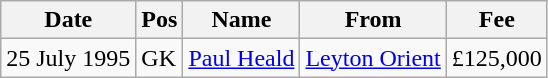<table class="wikitable">
<tr>
<th>Date</th>
<th>Pos</th>
<th>Name</th>
<th>From</th>
<th>Fee</th>
</tr>
<tr>
<td>25 July 1995</td>
<td>GK</td>
<td><a href='#'>Paul Heald</a></td>
<td><a href='#'>Leyton Orient</a></td>
<td>£125,000</td>
</tr>
</table>
